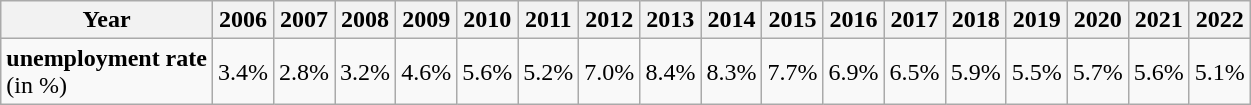<table class="wikitable">
<tr>
<th>Year</th>
<th>2006</th>
<th>2007</th>
<th>2008</th>
<th>2009</th>
<th>2010</th>
<th>2011</th>
<th>2012</th>
<th>2013</th>
<th>2014</th>
<th>2015</th>
<th>2016</th>
<th>2017</th>
<th>2018</th>
<th>2019</th>
<th>2020</th>
<th>2021</th>
<th>2022</th>
</tr>
<tr>
<td><strong>unemployment rate</strong><br>(in %)</td>
<td>3.4%</td>
<td>2.8%</td>
<td>3.2%</td>
<td>4.6%</td>
<td>5.6%</td>
<td>5.2%</td>
<td>7.0%</td>
<td>8.4%</td>
<td>8.3%</td>
<td>7.7%</td>
<td>6.9%</td>
<td>6.5%</td>
<td>5.9%</td>
<td>5.5%</td>
<td>5.7%</td>
<td>5.6%</td>
<td>5.1%</td>
</tr>
</table>
